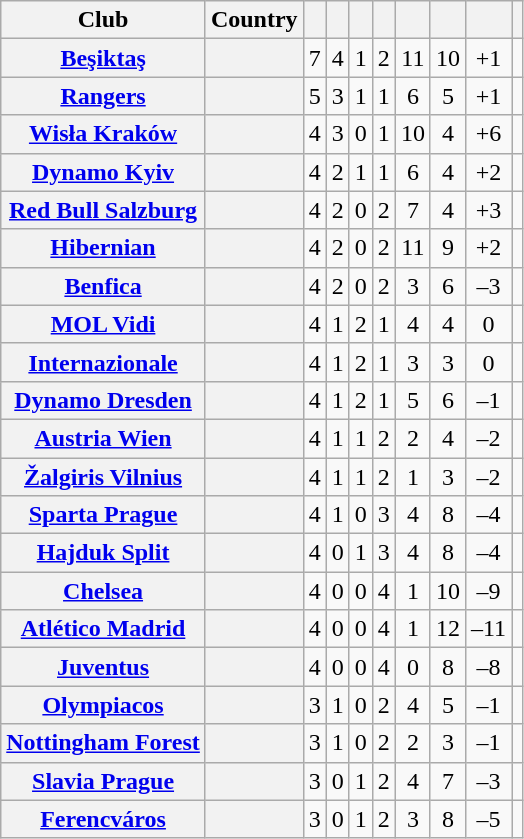<table class="wikitable plainrowheaders sortable">
<tr>
<th>Club</th>
<th>Country</th>
<th scope="col"></th>
<th scope="col"></th>
<th scope="col"></th>
<th scope="col"></th>
<th scope="col"></th>
<th scope="col"></th>
<th scope="col"></th>
<th scope="col" class=unsortable></th>
</tr>
<tr>
<th scope=row align=left><a href='#'>Beşiktaş</a></th>
<th scope=row align=left></th>
<td align=center>7</td>
<td align=center>4</td>
<td align=center>1</td>
<td align=center>2</td>
<td align=center>11</td>
<td align=center>10</td>
<td align=center>+1</td>
<td align=center></td>
</tr>
<tr>
<th scope=row align=left><a href='#'>Rangers</a></th>
<th scope=row align=left></th>
<td align=center>5</td>
<td align=center>3</td>
<td align=center>1</td>
<td align=center>1</td>
<td align=center>6</td>
<td align=center>5</td>
<td align=center>+1</td>
<td align=center></td>
</tr>
<tr>
<th scope=row align=left><a href='#'>Wisła Kraków</a></th>
<th scope=row align=left></th>
<td align=center>4</td>
<td align=center>3</td>
<td align=center>0</td>
<td align=center>1</td>
<td align=center>10</td>
<td align=center>4</td>
<td align=center>+6</td>
<td align=center></td>
</tr>
<tr>
<th scope=row align=left><a href='#'>Dynamo Kyiv</a></th>
<th scope=row align=left></th>
<td align=center>4</td>
<td align=center>2</td>
<td align=center>1</td>
<td align=center>1</td>
<td align=center>6</td>
<td align=center>4</td>
<td align=center>+2</td>
<td align=center></td>
</tr>
<tr>
<th scope=row align=left><a href='#'>Red Bull Salzburg</a></th>
<th scope=row align=left></th>
<td align=center>4</td>
<td align=center>2</td>
<td align=center>0</td>
<td align=center>2</td>
<td align=center>7</td>
<td align=center>4</td>
<td align=center>+3</td>
<td align=center></td>
</tr>
<tr>
<th scope=row align=left><a href='#'>Hibernian</a></th>
<th scope=row align=left></th>
<td align=center>4</td>
<td align=center>2</td>
<td align=center>0</td>
<td align=center>2</td>
<td align=center>11</td>
<td align=center>9</td>
<td align=center>+2</td>
<td align=center></td>
</tr>
<tr>
<th scope=row align=left><a href='#'>Benfica</a></th>
<th scope=row align=left></th>
<td align=center>4</td>
<td align=center>2</td>
<td align=center>0</td>
<td align=center>2</td>
<td align=center>3</td>
<td align=center>6</td>
<td align=center>–3</td>
<td align=center></td>
</tr>
<tr>
<th scope=row align=left><a href='#'>MOL Vidi</a></th>
<th scope=row align=left></th>
<td align=center>4</td>
<td align=center>1</td>
<td align=center>2</td>
<td align=center>1</td>
<td align=center>4</td>
<td align=center>4</td>
<td align=center>0</td>
<td align=center></td>
</tr>
<tr>
<th scope=row align=left><a href='#'>Internazionale</a></th>
<th scope=row align=left></th>
<td align=center>4</td>
<td align=center>1</td>
<td align=center>2</td>
<td align=center>1</td>
<td align=center>3</td>
<td align=center>3</td>
<td align=center>0</td>
<td align=center></td>
</tr>
<tr>
<th scope=row align=left><a href='#'>Dynamo Dresden</a></th>
<th scope=row align=left></th>
<td align=center>4</td>
<td align=center>1</td>
<td align=center>2</td>
<td align=center>1</td>
<td align=center>5</td>
<td align=center>6</td>
<td align=center>–1</td>
<td align=center></td>
</tr>
<tr>
<th scope=row align=left><a href='#'>Austria Wien</a></th>
<th scope=row align=left></th>
<td align=center>4</td>
<td align=center>1</td>
<td align=center>1</td>
<td align=center>2</td>
<td align=center>2</td>
<td align=center>4</td>
<td align=center>–2</td>
<td align=center></td>
</tr>
<tr>
<th scope=row align=left><a href='#'>Žalgiris Vilnius</a></th>
<th scope=row align=left></th>
<td align=center>4</td>
<td align=center>1</td>
<td align=center>1</td>
<td align=center>2</td>
<td align=center>1</td>
<td align=center>3</td>
<td align=center>–2</td>
<td align=center></td>
</tr>
<tr>
<th scope=row align=left><a href='#'>Sparta Prague</a></th>
<th scope=row align=left></th>
<td align=center>4</td>
<td align=center>1</td>
<td align=center>0</td>
<td align=center>3</td>
<td align=center>4</td>
<td align=center>8</td>
<td align=center>–4</td>
<td align=center></td>
</tr>
<tr>
<th scope=row align=left><a href='#'>Hajduk Split</a></th>
<th scope=row align=left></th>
<td align=center>4</td>
<td align=center>0</td>
<td align=center>1</td>
<td align=center>3</td>
<td align=center>4</td>
<td align=center>8</td>
<td align=center>–4</td>
<td align=center></td>
</tr>
<tr>
<th scope=row align=left><a href='#'>Chelsea</a></th>
<th scope=row align=left></th>
<td align=center>4</td>
<td align=center>0</td>
<td align=center>0</td>
<td align=center>4</td>
<td align=center>1</td>
<td align=center>10</td>
<td align=center>–9</td>
<td align=center></td>
</tr>
<tr>
<th scope=row align=left><a href='#'>Atlético Madrid</a></th>
<th scope=row align=left></th>
<td align=center>4</td>
<td align=center>0</td>
<td align=center>0</td>
<td align=center>4</td>
<td align=center>1</td>
<td align=center>12</td>
<td align=center>–11</td>
<td align=center></td>
</tr>
<tr>
<th scope=row align=left><a href='#'>Juventus</a></th>
<th scope=row align=left></th>
<td align=center>4</td>
<td align=center>0</td>
<td align=center>0</td>
<td align=center>4</td>
<td align=center>0</td>
<td align=center>8</td>
<td align=center>–8</td>
<td align=center></td>
</tr>
<tr>
<th scope=row align=left><a href='#'>Olympiacos</a></th>
<th scope=row align=left></th>
<td align=center>3</td>
<td align=center>1</td>
<td align=center>0</td>
<td align=center>2</td>
<td align=center>4</td>
<td align=center>5</td>
<td align=center>–1</td>
<td align=center></td>
</tr>
<tr>
<th scope=row align=left><a href='#'>Nottingham Forest</a></th>
<th scope=row align=left></th>
<td align=center>3</td>
<td align=center>1</td>
<td align=center>0</td>
<td align=center>2</td>
<td align=center>2</td>
<td align=center>3</td>
<td align=center>–1</td>
<td align=center></td>
</tr>
<tr>
<th scope=row align=left><a href='#'>Slavia Prague</a></th>
<th scope=row align=left></th>
<td align=center>3</td>
<td align=center>0</td>
<td align=center>1</td>
<td align=center>2</td>
<td align=center>4</td>
<td align=center>7</td>
<td align=center>–3</td>
<td align=center></td>
</tr>
<tr>
<th scope=row align=left><a href='#'>Ferencváros</a></th>
<th scope=row align=left></th>
<td align=center>3</td>
<td align=center>0</td>
<td align=center>1</td>
<td align=center>2</td>
<td align=center>3</td>
<td align=center>8</td>
<td align=center>–5</td>
<td align=center></td>
</tr>
</table>
